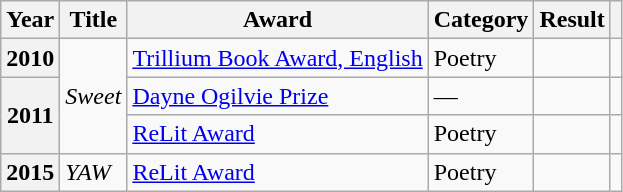<table class="wikitable sortable">
<tr>
<th>Year</th>
<th>Title</th>
<th>Award</th>
<th>Category</th>
<th>Result</th>
<th></th>
</tr>
<tr>
<th>2010</th>
<td rowspan="3"><em>Sweet</em></td>
<td><a href='#'>Trillium Book Award, English</a></td>
<td>Poetry</td>
<td></td>
<td></td>
</tr>
<tr>
<th rowspan="2">2011</th>
<td><a href='#'>Dayne Ogilvie Prize</a></td>
<td>—</td>
<td></td>
<td></td>
</tr>
<tr>
<td><a href='#'>ReLit Award</a></td>
<td>Poetry</td>
<td></td>
<td></td>
</tr>
<tr>
<th>2015</th>
<td><em>YAW</em></td>
<td><a href='#'>ReLit Award</a></td>
<td>Poetry</td>
<td></td>
<td></td>
</tr>
</table>
